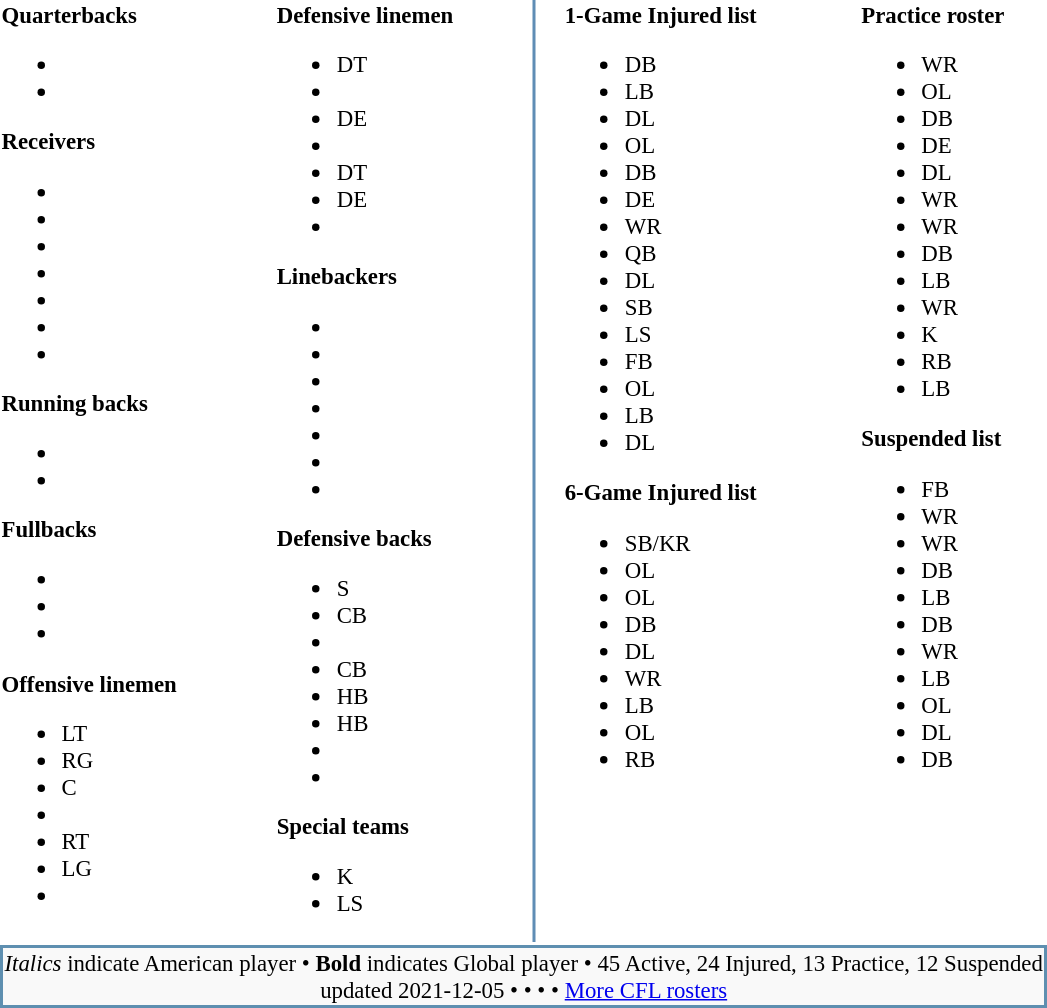<table class="toccolours" style="text-align: left;">
<tr>
<td style="font-size: 95%;vertical-align:top;"><strong>Quarterbacks</strong><br><ul><li></li><li></li></ul><strong>Receivers</strong><ul><li></li><li></li><li></li><li></li><li></li><li></li><li></li></ul><strong>Running backs</strong><ul><li></li><li></li></ul><strong>Fullbacks</strong><ul><li></li><li></li><li></li></ul><strong>Offensive linemen</strong><ul><li> LT</li><li> RG</li><li> C</li><li></li><li> RT</li><li> LG</li><li></li></ul></td>
<td style="width: 25px;"></td>
<td style="font-size: 95%;vertical-align:top;"><strong>Defensive linemen</strong><br><ul><li> DT</li><li></li><li> DE</li><li></li><li> DT</li><li> DE</li><li></li></ul><strong>Linebackers</strong><ul><li></li><li></li><li></li><li></li><li></li><li></li><li></li></ul><strong>Defensive backs</strong><ul><li> S</li><li> CB</li><li></li><li> CB</li><li> HB</li><li> HB</li><li></li><li></li></ul><strong>Special teams</strong><ul><li> K</li><li> LS</li></ul></td>
<td style="width: 12px;"></td>
<td style="width: 0.5px; background-color:#5F8DB5"></td>
<td style="width: 12px;"></td>
<td style="font-size: 95%;vertical-align:top;"><strong>1-Game Injured list</strong><br><ul><li> DB</li><li> LB</li><li> DL</li><li> OL</li><li> DB</li><li> DE</li><li> WR</li><li> QB</li><li> DL</li><li> SB</li><li> LS</li><li> FB</li><li> OL</li><li> LB</li><li> DL</li></ul><strong>6-Game Injured list</strong><ul><li> SB/KR</li><li> OL</li><li> OL</li><li> DB</li><li> DL</li><li> WR</li><li> LB</li><li> OL</li><li> RB</li></ul></td>
<td style="width: 25px;"></td>
<td style="font-size: 95%;vertical-align:top;"><strong>Practice roster</strong><br><ul><li> WR</li><li> OL</li><li> DB</li><li> DE</li><li> DL</li><li> WR</li><li> WR</li><li> DB</li><li> LB</li><li> WR</li><li> K</li><li> RB</li><li> LB</li></ul><strong>Suspended list</strong><ul><li> FB</li><li> WR</li><li> WR</li><li> DB</li><li> LB</li><li> DB</li><li> WR</li><li> LB</li><li> OL</li><li> DL</li><li> DB</li></ul></td>
</tr>
<tr>
<td style="text-align:center;font-size: 95%;background:#F9F9F9;border:2px solid #5E8FB0" colspan="10"><em>Italics</em> indicate American player • <strong>Bold</strong> indicates Global player • 45 Active, 24 Injured, 13 Practice, 12 Suspended <br><span></span> updated 2021-12-05 • <span></span> • <span> </span> • <span></span> • <a href='#'>More CFL rosters</a></td>
</tr>
<tr>
</tr>
</table>
